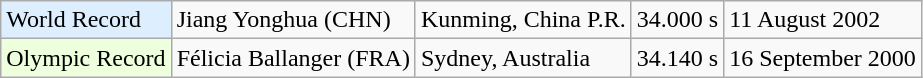<table class="wikitable">
<tr>
<td !align="left" bgcolor = "ddeeff">World Record</td>
<td>Jiang Yonghua (CHN)</td>
<td>Kunming, China P.R.</td>
<td>34.000 s</td>
<td>11 August 2002</td>
</tr>
<tr>
<td !align="left" bgcolor = "eeffdd">Olympic Record</td>
<td>Félicia Ballanger (FRA)</td>
<td>Sydney, Australia</td>
<td>34.140 s</td>
<td>16 September 2000</td>
</tr>
</table>
